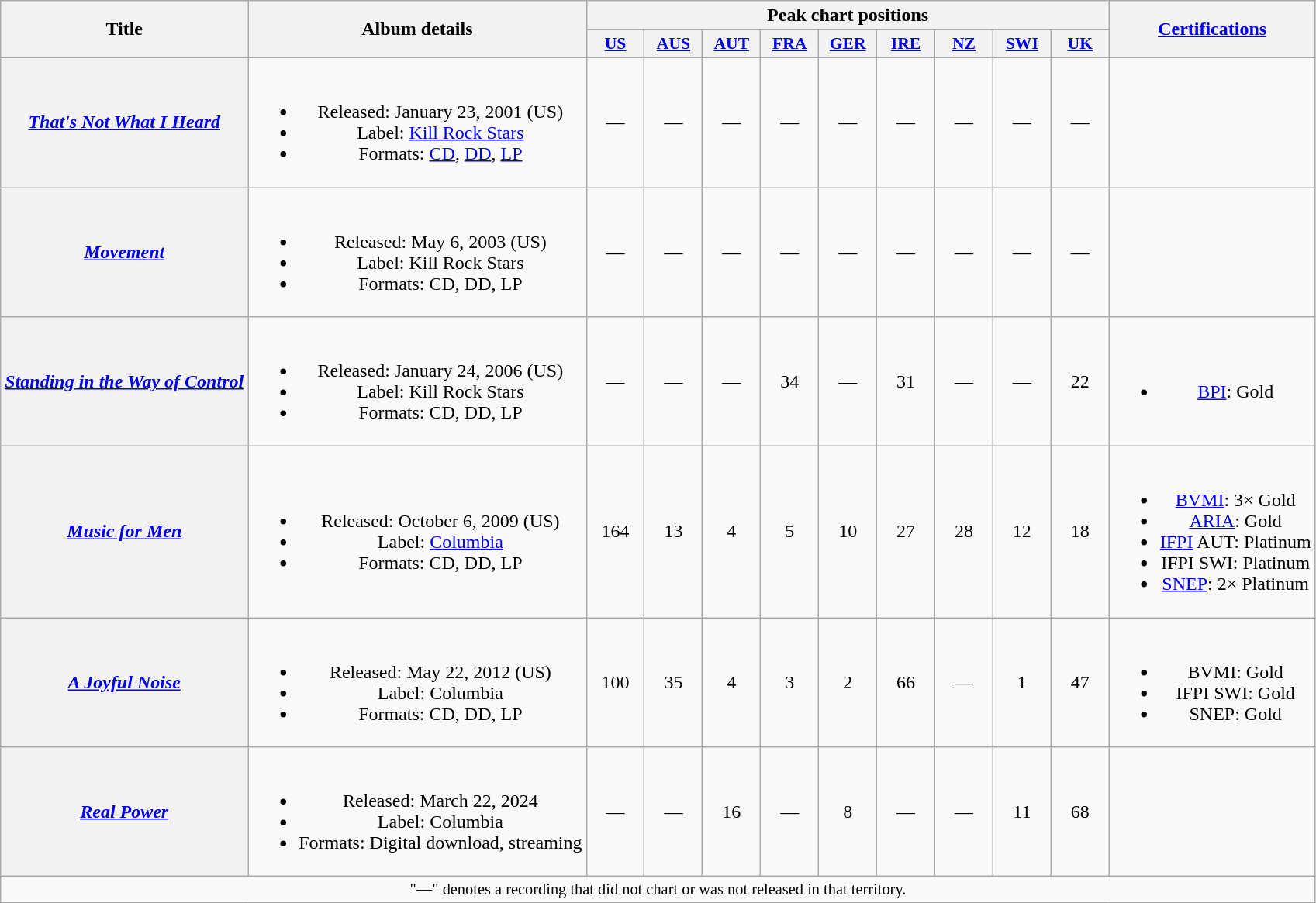<table class="wikitable plainrowheaders" style="text-align:center;">
<tr>
<th scope="col" rowspan="2">Title</th>
<th scope="col" rowspan="2">Album details</th>
<th scope="col" colspan="9">Peak chart positions</th>
<th scope="col" rowspan="2"><a href='#'>Certifications</a></th>
</tr>
<tr>
<th style="width:3em;font-size:90%"><a href='#'>US</a><br></th>
<th style="width:3em;font-size:90%"><a href='#'>AUS</a><br></th>
<th style="width:3em;font-size:90%"><a href='#'>AUT</a><br></th>
<th style="width:3em;font-size:90%"><a href='#'>FRA</a><br></th>
<th style="width:3em;font-size:90%"><a href='#'>GER</a><br></th>
<th style="width:3em;font-size:90%"><a href='#'>IRE</a><br></th>
<th style="width:3em;font-size:90%"><a href='#'>NZ</a><br></th>
<th style="width:3em;font-size:90%"><a href='#'>SWI</a><br></th>
<th style="width:3em;font-size:90%"><a href='#'>UK</a><br></th>
</tr>
<tr>
<th scope="row"><em><a href='#'>That's Not What I Heard</a></em></th>
<td><br><ul><li>Released: January 23, 2001 <span>(US)</span></li><li>Label: <a href='#'>Kill Rock Stars</a></li><li>Formats: <a href='#'>CD</a>, <a href='#'>DD</a>, <a href='#'>LP</a></li></ul></td>
<td>—</td>
<td>—</td>
<td>—</td>
<td>—</td>
<td>—</td>
<td>—</td>
<td>—</td>
<td>—</td>
<td>—</td>
<td></td>
</tr>
<tr>
<th scope="row"><em><a href='#'>Movement</a></em></th>
<td><br><ul><li>Released: May 6, 2003 <span>(US)</span></li><li>Label: Kill Rock Stars</li><li>Formats: CD, DD, LP</li></ul></td>
<td>—</td>
<td>—</td>
<td>—</td>
<td>—</td>
<td>—</td>
<td>—</td>
<td>—</td>
<td>—</td>
<td>—</td>
<td></td>
</tr>
<tr>
<th scope="row"><em><a href='#'>Standing in the Way of Control</a></em></th>
<td><br><ul><li>Released: January 24, 2006 <span>(US)</span></li><li>Label: Kill Rock Stars</li><li>Formats: CD, DD, LP</li></ul></td>
<td>—</td>
<td>—</td>
<td>—</td>
<td>34</td>
<td>—</td>
<td>31</td>
<td>—</td>
<td>—</td>
<td>22</td>
<td><br><ul><li><a href='#'>BPI</a>: Gold</li></ul></td>
</tr>
<tr>
<th scope="row"><em><a href='#'>Music for Men</a></em></th>
<td><br><ul><li>Released: October 6, 2009 <span>(US)</span></li><li>Label: <a href='#'>Columbia</a></li><li>Formats: CD, DD, LP</li></ul></td>
<td>164</td>
<td>13</td>
<td>4</td>
<td>5</td>
<td>10</td>
<td>27</td>
<td>28</td>
<td>12</td>
<td>18</td>
<td><br><ul><li><a href='#'>BVMI</a>: 3× Gold</li><li><a href='#'>ARIA</a>: Gold</li><li><a href='#'>IFPI</a> AUT: Platinum</li><li>IFPI SWI: Platinum</li><li><a href='#'>SNEP</a>: 2× Platinum</li></ul></td>
</tr>
<tr>
<th scope="row"><em><a href='#'>A Joyful Noise</a></em></th>
<td><br><ul><li>Released: May 22, 2012 <span>(US)</span></li><li>Label: Columbia</li><li>Formats: CD, DD, LP</li></ul></td>
<td>100</td>
<td>35</td>
<td>4</td>
<td>3</td>
<td>2</td>
<td>66</td>
<td>—</td>
<td>1</td>
<td>47</td>
<td><br><ul><li>BVMI: Gold</li><li>IFPI SWI: Gold</li><li>SNEP: Gold</li></ul></td>
</tr>
<tr>
<th scope="row"><em><a href='#'>Real Power</a></em></th>
<td><br><ul><li>Released: March 22, 2024</li><li>Label: Columbia</li><li>Formats: Digital download, streaming</li></ul></td>
<td>—</td>
<td>—</td>
<td>16</td>
<td>—</td>
<td>8</td>
<td>—</td>
<td>—</td>
<td>11</td>
<td>68</td>
<td></td>
</tr>
<tr>
<td colspan="12" style="font-size:85%">"—" denotes a recording that did not chart or was not released in that territory.</td>
</tr>
</table>
